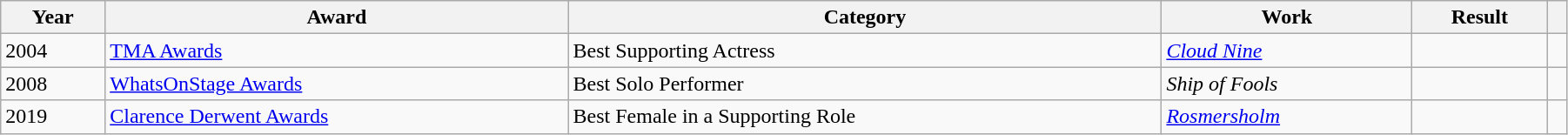<table class="wikitable sortable" width="95%">
<tr>
<th>Year</th>
<th>Award</th>
<th>Category</th>
<th>Work</th>
<th>Result</th>
<th class="unsortable"></th>
</tr>
<tr>
<td>2004</td>
<td><a href='#'>TMA Awards</a></td>
<td>Best Supporting Actress</td>
<td><em><a href='#'>Cloud Nine</a></em></td>
<td></td>
<td></td>
</tr>
<tr>
<td>2008</td>
<td><a href='#'>WhatsOnStage Awards</a></td>
<td>Best Solo Performer</td>
<td><em>Ship of Fools</em></td>
<td></td>
<td></td>
</tr>
<tr>
<td>2019</td>
<td><a href='#'>Clarence Derwent Awards</a></td>
<td>Best Female in a Supporting Role</td>
<td><em><a href='#'>Rosmersholm</a></em></td>
<td></td>
<td></td>
</tr>
</table>
